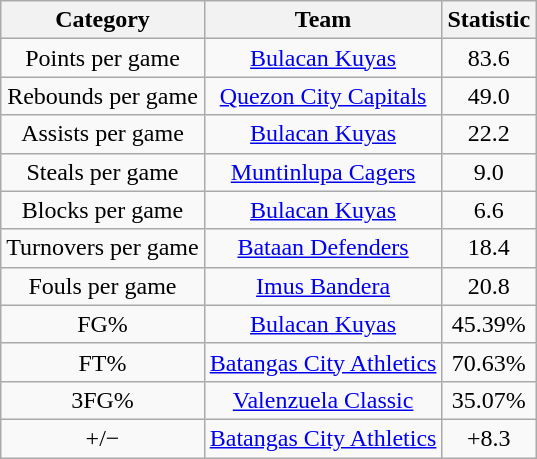<table class="wikitable" style="text-align:center">
<tr>
<th>Category</th>
<th>Team</th>
<th>Statistic</th>
</tr>
<tr>
<td>Points per game</td>
<td><a href='#'>Bulacan Kuyas</a></td>
<td>83.6</td>
</tr>
<tr>
<td>Rebounds per game</td>
<td><a href='#'>Quezon City Capitals</a></td>
<td>49.0</td>
</tr>
<tr>
<td>Assists per game</td>
<td><a href='#'>Bulacan Kuyas</a></td>
<td>22.2</td>
</tr>
<tr>
<td>Steals per game</td>
<td><a href='#'>Muntinlupa Cagers</a></td>
<td>9.0</td>
</tr>
<tr>
<td>Blocks per game</td>
<td><a href='#'>Bulacan Kuyas</a></td>
<td>6.6</td>
</tr>
<tr>
<td>Turnovers per game</td>
<td><a href='#'>Bataan Defenders</a></td>
<td>18.4</td>
</tr>
<tr>
<td>Fouls per game</td>
<td><a href='#'>Imus Bandera</a></td>
<td>20.8</td>
</tr>
<tr>
<td>FG%</td>
<td><a href='#'>Bulacan Kuyas</a></td>
<td>45.39%</td>
</tr>
<tr>
<td>FT%</td>
<td><a href='#'>Batangas City Athletics</a></td>
<td>70.63%</td>
</tr>
<tr>
<td>3FG%</td>
<td><a href='#'>Valenzuela Classic</a></td>
<td>35.07%</td>
</tr>
<tr>
<td>+/−</td>
<td><a href='#'>Batangas City Athletics</a></td>
<td>+8.3</td>
</tr>
</table>
